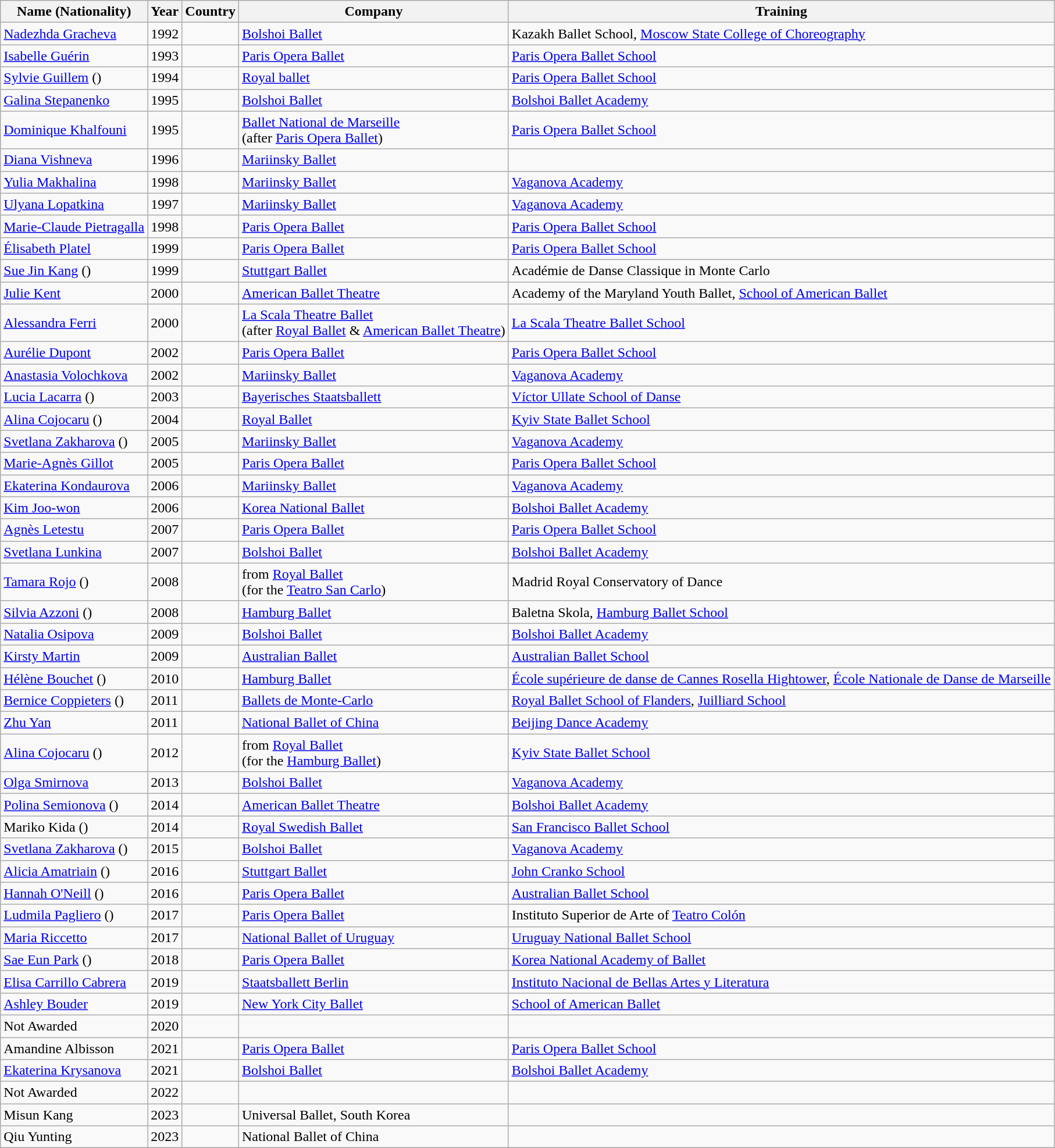<table class="wikitable">
<tr>
<th>Name (Nationality)</th>
<th>Year</th>
<th>Country</th>
<th>Company</th>
<th>Training</th>
</tr>
<tr>
<td><a href='#'>Nadezhda Gracheva</a></td>
<td>1992</td>
<td></td>
<td><a href='#'>Bolshoi Ballet</a></td>
<td>Kazakh Ballet School, <a href='#'>Moscow State College of Choreography</a></td>
</tr>
<tr>
<td><a href='#'>Isabelle Guérin</a></td>
<td>1993</td>
<td></td>
<td><a href='#'>Paris Opera Ballet</a></td>
<td><a href='#'>Paris Opera Ballet School</a></td>
</tr>
<tr>
<td><a href='#'>Sylvie Guillem</a> ()</td>
<td>1994</td>
<td></td>
<td><a href='#'>Royal ballet</a></td>
<td><a href='#'>Paris Opera Ballet School</a></td>
</tr>
<tr>
<td><a href='#'>Galina Stepanenko</a></td>
<td>1995</td>
<td></td>
<td><a href='#'>Bolshoi Ballet</a></td>
<td><a href='#'>Bolshoi Ballet Academy</a></td>
</tr>
<tr>
<td><a href='#'>Dominique Khalfouni</a></td>
<td>1995</td>
<td></td>
<td><a href='#'>Ballet National de Marseille</a> <br> (after <a href='#'>Paris Opera Ballet</a>)</td>
<td><a href='#'>Paris Opera Ballet School</a></td>
</tr>
<tr>
<td><a href='#'>Diana Vishneva</a></td>
<td>1996</td>
<td></td>
<td><a href='#'>Mariinsky Ballet</a></td>
<td></td>
</tr>
<tr>
<td><a href='#'>Yulia Makhalina</a></td>
<td>1998</td>
<td></td>
<td><a href='#'>Mariinsky Ballet</a></td>
<td><a href='#'>Vaganova Academy</a></td>
</tr>
<tr>
<td><a href='#'>Ulyana Lopatkina</a></td>
<td>1997</td>
<td></td>
<td><a href='#'>Mariinsky Ballet</a></td>
<td><a href='#'>Vaganova Academy</a></td>
</tr>
<tr>
<td><a href='#'>Marie-Claude Pietragalla</a></td>
<td>1998</td>
<td></td>
<td><a href='#'>Paris Opera Ballet</a></td>
<td><a href='#'>Paris Opera Ballet School</a></td>
</tr>
<tr>
<td><a href='#'>Élisabeth Platel</a></td>
<td>1999</td>
<td></td>
<td><a href='#'>Paris Opera Ballet</a></td>
<td><a href='#'>Paris Opera Ballet School</a></td>
</tr>
<tr>
<td><a href='#'>Sue Jin Kang</a> ()</td>
<td>1999</td>
<td></td>
<td><a href='#'>Stuttgart Ballet</a></td>
<td>Académie de Danse Classique in Monte Carlo</td>
</tr>
<tr>
<td><a href='#'>Julie Kent</a></td>
<td>2000</td>
<td></td>
<td><a href='#'>American Ballet Theatre</a></td>
<td>Academy of the Maryland Youth Ballet, <a href='#'>School of American Ballet</a></td>
</tr>
<tr>
<td><a href='#'>Alessandra Ferri</a></td>
<td>2000</td>
<td></td>
<td><a href='#'>La Scala Theatre Ballet</a><br> (after <a href='#'>Royal Ballet</a> & <a href='#'>American Ballet Theatre</a>)</td>
<td><a href='#'>La Scala Theatre Ballet School</a></td>
</tr>
<tr>
<td><a href='#'>Aurélie Dupont</a></td>
<td>2002</td>
<td></td>
<td><a href='#'>Paris Opera Ballet</a></td>
<td><a href='#'>Paris Opera Ballet School</a></td>
</tr>
<tr>
<td><a href='#'>Anastasia Volochkova</a></td>
<td>2002</td>
<td></td>
<td><a href='#'>Mariinsky Ballet</a></td>
<td><a href='#'>Vaganova Academy</a></td>
</tr>
<tr>
<td><a href='#'>Lucia Lacarra</a> ()</td>
<td>2003</td>
<td></td>
<td><a href='#'>Bayerisches Staatsballett</a></td>
<td><a href='#'>Víctor Ullate School of Danse</a></td>
</tr>
<tr>
<td><a href='#'>Alina Cojocaru</a> ()</td>
<td>2004</td>
<td></td>
<td><a href='#'>Royal Ballet</a></td>
<td><a href='#'>Kyiv State Ballet School</a></td>
</tr>
<tr>
<td><a href='#'>Svetlana Zakharova</a> ()</td>
<td>2005</td>
<td></td>
<td><a href='#'>Mariinsky Ballet</a></td>
<td><a href='#'>Vaganova Academy</a></td>
</tr>
<tr>
<td><a href='#'>Marie-Agnès Gillot</a></td>
<td>2005</td>
<td></td>
<td><a href='#'>Paris Opera Ballet</a></td>
<td><a href='#'>Paris Opera Ballet School</a></td>
</tr>
<tr>
<td><a href='#'>Ekaterina Kondaurova</a></td>
<td>2006</td>
<td></td>
<td><a href='#'>Mariinsky Ballet</a></td>
<td><a href='#'>Vaganova Academy</a></td>
</tr>
<tr>
<td><a href='#'>Kim Joo-won</a></td>
<td>2006</td>
<td></td>
<td><a href='#'>Korea National Ballet</a></td>
<td><a href='#'>Bolshoi Ballet Academy</a></td>
</tr>
<tr>
<td><a href='#'>Agnès Letestu</a></td>
<td>2007</td>
<td></td>
<td><a href='#'>Paris Opera Ballet</a></td>
<td><a href='#'>Paris Opera Ballet School</a></td>
</tr>
<tr>
<td><a href='#'>Svetlana Lunkina</a></td>
<td>2007</td>
<td></td>
<td><a href='#'>Bolshoi Ballet</a></td>
<td><a href='#'>Bolshoi Ballet Academy</a></td>
</tr>
<tr>
<td><a href='#'>Tamara Rojo</a> ()</td>
<td>2008</td>
<td></td>
<td>from <a href='#'>Royal Ballet</a> <br> (for the <a href='#'>Teatro San Carlo</a>)</td>
<td>Madrid Royal Conservatory of Dance</td>
</tr>
<tr>
<td><a href='#'>Silvia Azzoni</a> ()</td>
<td>2008</td>
<td></td>
<td><a href='#'>Hamburg Ballet</a></td>
<td>Baletna Skola, <a href='#'>Hamburg Ballet School</a></td>
</tr>
<tr>
<td><a href='#'>Natalia Osipova</a></td>
<td>2009</td>
<td></td>
<td><a href='#'>Bolshoi Ballet</a></td>
<td><a href='#'>Bolshoi Ballet Academy</a></td>
</tr>
<tr>
<td><a href='#'>Kirsty Martin</a></td>
<td>2009</td>
<td></td>
<td><a href='#'>Australian Ballet</a></td>
<td><a href='#'>Australian Ballet School</a></td>
</tr>
<tr>
<td><a href='#'>Hélène Bouchet</a> ()</td>
<td>2010</td>
<td></td>
<td><a href='#'>Hamburg Ballet</a></td>
<td><a href='#'>École supérieure de danse de Cannes Rosella Hightower</a>, <a href='#'>École Nationale de Danse de Marseille</a></td>
</tr>
<tr>
<td><a href='#'>Bernice Coppieters</a> ()</td>
<td>2011</td>
<td></td>
<td><a href='#'>Ballets de Monte-Carlo</a></td>
<td><a href='#'>Royal Ballet School of Flanders</a>, <a href='#'>Juilliard School</a></td>
</tr>
<tr>
<td><a href='#'>Zhu Yan</a></td>
<td>2011</td>
<td></td>
<td><a href='#'>National Ballet of China</a></td>
<td><a href='#'>Beijing Dance Academy</a></td>
</tr>
<tr>
<td><a href='#'>Alina Cojocaru</a> ()</td>
<td>2012</td>
<td></td>
<td>from <a href='#'>Royal Ballet</a> <br> (for the <a href='#'>Hamburg Ballet</a>)</td>
<td><a href='#'>Kyiv State Ballet School</a></td>
</tr>
<tr>
<td><a href='#'>Olga Smirnova</a></td>
<td>2013</td>
<td></td>
<td><a href='#'>Bolshoi Ballet</a></td>
<td><a href='#'>Vaganova Academy</a></td>
</tr>
<tr>
<td><a href='#'>Polina Semionova</a> ()</td>
<td>2014</td>
<td></td>
<td><a href='#'>American Ballet Theatre</a></td>
<td><a href='#'>Bolshoi Ballet Academy</a></td>
</tr>
<tr>
<td>Mariko Kida ()</td>
<td>2014</td>
<td></td>
<td><a href='#'>Royal Swedish Ballet</a></td>
<td><a href='#'>San Francisco Ballet School</a></td>
</tr>
<tr>
<td><a href='#'>Svetlana Zakharova</a> ()</td>
<td>2015</td>
<td></td>
<td><a href='#'>Bolshoi Ballet</a></td>
<td><a href='#'>Vaganova Academy</a></td>
</tr>
<tr>
<td><a href='#'>Alicia Amatriain</a> ()</td>
<td>2016</td>
<td></td>
<td><a href='#'>Stuttgart Ballet</a></td>
<td><a href='#'>John Cranko School</a></td>
</tr>
<tr>
<td><a href='#'>Hannah O'Neill</a> ()</td>
<td>2016</td>
<td></td>
<td><a href='#'>Paris Opera Ballet</a></td>
<td><a href='#'>Australian Ballet School</a></td>
</tr>
<tr>
<td><a href='#'>Ludmila Pagliero</a> ()</td>
<td>2017</td>
<td></td>
<td><a href='#'>Paris Opera Ballet</a></td>
<td>Instituto Superior de Arte of <a href='#'>Teatro Colón</a></td>
</tr>
<tr>
<td><a href='#'>Maria Riccetto</a></td>
<td>2017</td>
<td></td>
<td><a href='#'>National Ballet of Uruguay</a></td>
<td><a href='#'>Uruguay National Ballet School</a></td>
</tr>
<tr>
<td><a href='#'>Sae Eun Park</a> ()</td>
<td>2018</td>
<td></td>
<td><a href='#'>Paris Opera Ballet</a></td>
<td><a href='#'>Korea National Academy of Ballet</a></td>
</tr>
<tr>
<td><a href='#'>Elisa Carrillo Cabrera</a></td>
<td>2019</td>
<td></td>
<td><a href='#'>Staatsballett Berlin</a></td>
<td><a href='#'>Instituto Nacional de Bellas Artes y Literatura</a></td>
</tr>
<tr>
<td><a href='#'>Ashley Bouder</a></td>
<td>2019</td>
<td></td>
<td><a href='#'>New York City Ballet</a></td>
<td><a href='#'>School of American Ballet</a></td>
</tr>
<tr>
<td>Not Awarded</td>
<td>2020</td>
<td></td>
<td></td>
<td></td>
</tr>
<tr>
<td>Amandine Albisson</td>
<td>2021</td>
<td></td>
<td><a href='#'>Paris Opera Ballet</a></td>
<td><a href='#'>Paris Opera Ballet School</a></td>
</tr>
<tr>
<td><a href='#'>Ekaterina Krysanova</a></td>
<td>2021</td>
<td></td>
<td><a href='#'>Bolshoi Ballet</a></td>
<td><a href='#'>Bolshoi Ballet Academy</a></td>
</tr>
<tr>
<td>Not Awarded</td>
<td>2022</td>
<td></td>
<td></td>
<td></td>
</tr>
<tr>
<td>Misun Kang</td>
<td>2023</td>
<td></td>
<td>Universal Ballet, South Korea</td>
<td></td>
</tr>
<tr>
<td>Qiu Yunting</td>
<td>2023</td>
<td></td>
<td>National Ballet of China</td>
<td></td>
</tr>
</table>
